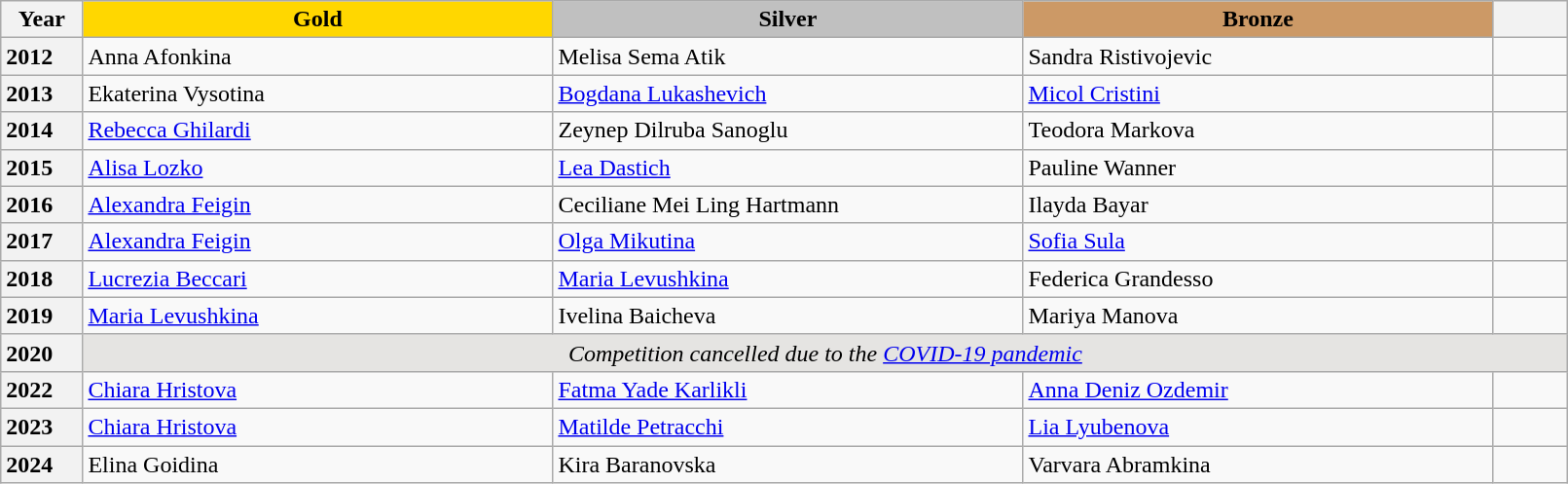<table class="wikitable unsortable" style="text-align:left; width:85%">
<tr>
<th scope="col" style="text-align:center">Year</th>
<td scope="col" style="text-align:center; width:30%; background:gold"><strong>Gold</strong></td>
<td scope="col" style="text-align:center; width:30%; background:silver"><strong>Silver</strong></td>
<td scope="col" style="text-align:center; width:30%; background:#c96"><strong>Bronze</strong></td>
<th scope="col" style="text-align:center"></th>
</tr>
<tr>
<th scope="row" style="text-align:left">2012</th>
<td> Anna Afonkina</td>
<td> Melisa Sema Atik</td>
<td> Sandra Ristivojevic</td>
<td></td>
</tr>
<tr>
<th scope="row" style="text-align:left">2013</th>
<td> Ekaterina Vysotina</td>
<td> <a href='#'>Bogdana Lukashevich</a></td>
<td> <a href='#'>Micol Cristini</a></td>
<td></td>
</tr>
<tr>
<th scope="row" style="text-align:left">2014</th>
<td> <a href='#'>Rebecca Ghilardi</a></td>
<td> Zeynep Dilruba Sanoglu</td>
<td> Teodora Markova</td>
<td></td>
</tr>
<tr>
<th scope="row" style="text-align:left">2015</th>
<td> <a href='#'>Alisa Lozko</a></td>
<td> <a href='#'>Lea Dastich</a></td>
<td> Pauline Wanner</td>
<td></td>
</tr>
<tr>
<th scope="row" style="text-align:left">2016</th>
<td> <a href='#'>Alexandra Feigin</a></td>
<td> Ceciliane Mei Ling Hartmann</td>
<td> Ilayda Bayar</td>
<td></td>
</tr>
<tr>
<th scope="row" style="text-align:left">2017</th>
<td> <a href='#'>Alexandra Feigin</a></td>
<td> <a href='#'>Olga Mikutina</a></td>
<td> <a href='#'>Sofia Sula</a></td>
<td></td>
</tr>
<tr>
<th scope="row" style="text-align:left">2018</th>
<td> <a href='#'>Lucrezia Beccari</a></td>
<td> <a href='#'>Maria Levushkina</a></td>
<td> Federica Grandesso</td>
<td></td>
</tr>
<tr>
<th scope="row" style="text-align:left">2019</th>
<td> <a href='#'>Maria Levushkina</a></td>
<td> Ivelina Baicheva</td>
<td> Mariya Manova</td>
<td></td>
</tr>
<tr>
<th scope="row" style="text-align:left">2020</th>
<td colspan="4" align="center" bgcolor="e5e4e2"><em>Competition cancelled due to the <a href='#'>COVID-19 pandemic</a></em></td>
</tr>
<tr>
<th scope="row" style="text-align:left">2022</th>
<td> <a href='#'>Chiara Hristova</a></td>
<td> <a href='#'>Fatma Yade Karlikli</a></td>
<td> <a href='#'>Anna Deniz Ozdemir</a></td>
<td></td>
</tr>
<tr>
<th scope="row" style="text-align:left">2023</th>
<td> <a href='#'>Chiara Hristova</a></td>
<td> <a href='#'>Matilde Petracchi</a></td>
<td> <a href='#'>Lia Lyubenova</a></td>
<td></td>
</tr>
<tr>
<th scope="row" style="text-align:left">2024</th>
<td> Elina Goidina</td>
<td> Kira Baranovska</td>
<td> Varvara Abramkina</td>
<td></td>
</tr>
</table>
